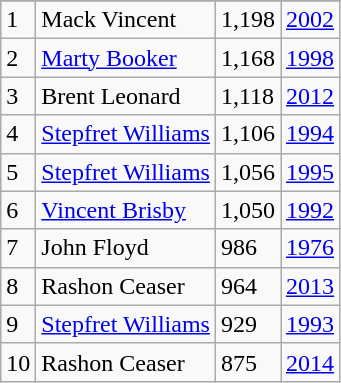<table class="wikitable">
<tr>
</tr>
<tr>
<td>1</td>
<td>Mack Vincent</td>
<td>1,198</td>
<td><a href='#'>2002</a></td>
</tr>
<tr>
<td>2</td>
<td><a href='#'>Marty Booker</a></td>
<td>1,168</td>
<td><a href='#'>1998</a></td>
</tr>
<tr>
<td>3</td>
<td>Brent Leonard</td>
<td>1,118</td>
<td><a href='#'>2012</a></td>
</tr>
<tr>
<td>4</td>
<td><a href='#'>Stepfret Williams</a></td>
<td>1,106</td>
<td><a href='#'>1994</a></td>
</tr>
<tr>
<td>5</td>
<td><a href='#'>Stepfret Williams</a></td>
<td>1,056</td>
<td><a href='#'>1995</a></td>
</tr>
<tr>
<td>6</td>
<td><a href='#'>Vincent Brisby</a></td>
<td>1,050</td>
<td><a href='#'>1992</a></td>
</tr>
<tr>
<td>7</td>
<td>John Floyd</td>
<td>986</td>
<td><a href='#'>1976</a></td>
</tr>
<tr>
<td>8</td>
<td>Rashon Ceaser</td>
<td>964</td>
<td><a href='#'>2013</a></td>
</tr>
<tr>
<td>9</td>
<td><a href='#'>Stepfret Williams</a></td>
<td>929</td>
<td><a href='#'>1993</a></td>
</tr>
<tr>
<td>10</td>
<td>Rashon Ceaser</td>
<td>875</td>
<td><a href='#'>2014</a></td>
</tr>
</table>
